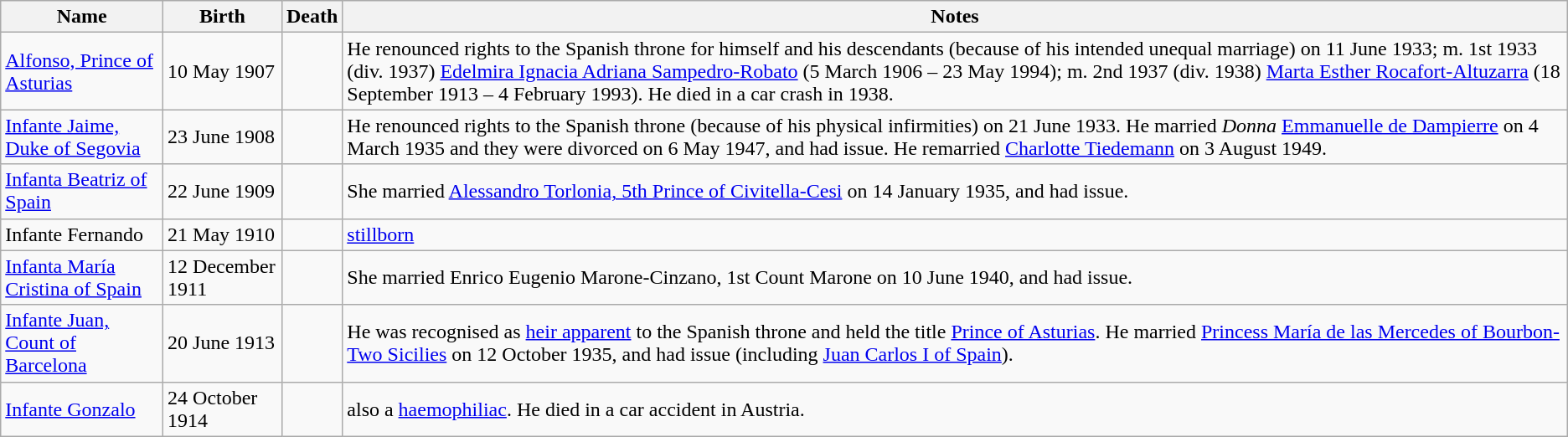<table class=wikitable>
<tr>
<th>Name</th>
<th>Birth</th>
<th>Death</th>
<th>Notes</th>
</tr>
<tr>
<td><a href='#'>Alfonso, Prince of Asturias</a></td>
<td>10 May 1907</td>
<td></td>
<td>He renounced rights to the Spanish throne for himself and his descendants (because of his intended unequal marriage) on 11 June 1933; m. 1st 1933 (div. 1937) <a href='#'>Edelmira Ignacia Adriana Sampedro-Robato</a> (5 March 1906 – 23 May 1994); m. 2nd 1937 (div. 1938) <a href='#'>Marta Esther Rocafort-Altuzarra</a> (18 September 1913 – 4 February 1993). He died in a car crash in 1938.</td>
</tr>
<tr>
<td><a href='#'>Infante Jaime, Duke of Segovia</a></td>
<td>23 June 1908</td>
<td></td>
<td>He renounced rights to the Spanish throne (because of his physical infirmities) on 21 June 1933. He married <em>Donna</em> <a href='#'>Emmanuelle de Dampierre</a> on 4 March 1935 and they were divorced on 6 May 1947, and had issue. He remarried <a href='#'>Charlotte Tiedemann</a> on 3 August 1949.</td>
</tr>
<tr>
<td><a href='#'>Infanta Beatriz of Spain</a></td>
<td>22 June 1909</td>
<td></td>
<td>She married <a href='#'>Alessandro Torlonia, 5th Prince of Civitella-Cesi</a> on 14 January 1935, and had issue.</td>
</tr>
<tr>
<td>Infante Fernando</td>
<td>21 May 1910</td>
<td></td>
<td><a href='#'>stillborn</a></td>
</tr>
<tr>
<td><a href='#'>Infanta María Cristina of Spain</a></td>
<td>12 December 1911</td>
<td></td>
<td>She married Enrico Eugenio Marone-Cinzano, 1st Count Marone on 10 June 1940, and had issue.</td>
</tr>
<tr>
<td><a href='#'>Infante Juan, Count of Barcelona</a></td>
<td>20 June 1913</td>
<td></td>
<td>He was recognised as <a href='#'>heir apparent</a> to the Spanish throne and held the title <a href='#'>Prince of Asturias</a>. He married <a href='#'>Princess María de las Mercedes of Bourbon-Two Sicilies</a> on 12 October 1935, and had issue (including <a href='#'>Juan Carlos I of Spain</a>).</td>
</tr>
<tr>
<td><a href='#'>Infante Gonzalo</a></td>
<td>24 October 1914</td>
<td></td>
<td>also a <a href='#'>haemophiliac</a>. He died in a car accident in Austria.</td>
</tr>
</table>
